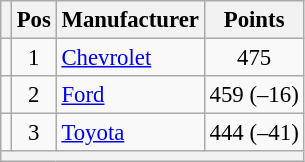<table class="wikitable" style="font-size: 95%">
<tr>
<th></th>
<th>Pos</th>
<th>Manufacturer</th>
<th>Points</th>
</tr>
<tr>
<td align="left"></td>
<td style="text-align:center;">1</td>
<td><a href='#'>Chevrolet</a></td>
<td style="text-align:center;">475</td>
</tr>
<tr>
<td align="left"></td>
<td style="text-align:center;">2</td>
<td><a href='#'>Ford</a></td>
<td style="text-align:center;">459 (–16)</td>
</tr>
<tr>
<td align="left"></td>
<td style="text-align:center;">3</td>
<td><a href='#'>Toyota</a></td>
<td style="text-align:center;">444 (–41)</td>
</tr>
<tr class="sortbottom">
<th colspan="9"></th>
</tr>
</table>
